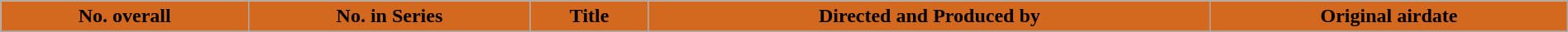<table class="wikitable plainrowheaders" width="100%">
<tr>
<th style="background-color: #D2691E;">No. overall</th>
<th style="background-color: #D2691E;">No. in Series</th>
<th style="background-color: #D2691E;">Title</th>
<th style="background-color: #D2691E;">Directed and Produced by</th>
<th style="background-color: #D2691E;">Original airdate</th>
</tr>
<tr>
</tr>
</table>
